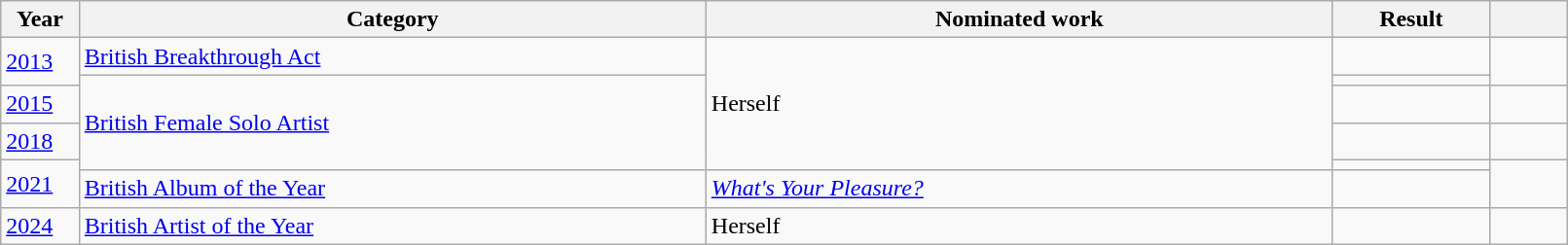<table class="wikitable" style="width:85%;">
<tr>
<th width=5%>Year</th>
<th style="width:40%;">Category</th>
<th style="width:40%;">Nominated work</th>
<th style="width:10%;">Result</th>
<th width=5%></th>
</tr>
<tr>
<td rowspan="2"><a href='#'>2013</a></td>
<td><a href='#'>British Breakthrough Act</a></td>
<td rowspan="5">Herself</td>
<td></td>
<td rowspan="2"></td>
</tr>
<tr>
<td rowspan="4"><a href='#'>British Female Solo Artist</a></td>
<td></td>
</tr>
<tr>
<td><a href='#'>2015</a></td>
<td></td>
<td></td>
</tr>
<tr>
<td><a href='#'>2018</a></td>
<td></td>
<td></td>
</tr>
<tr>
<td rowspan="2"><a href='#'>2021</a></td>
<td></td>
<td rowspan="2"></td>
</tr>
<tr>
<td><a href='#'>British Album of the Year</a></td>
<td><em><a href='#'>What's Your Pleasure?</a></em></td>
<td></td>
</tr>
<tr>
<td><a href='#'>2024</a></td>
<td><a href='#'>British Artist of the Year</a></td>
<td>Herself</td>
<td></td>
<td></td>
</tr>
</table>
